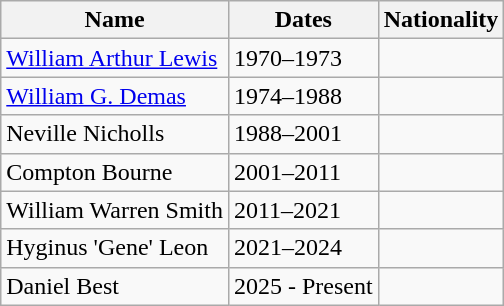<table class="wikitable">
<tr>
<th>Name</th>
<th>Dates</th>
<th>Nationality</th>
</tr>
<tr>
<td><a href='#'>William Arthur Lewis</a></td>
<td>1970–1973</td>
<td></td>
</tr>
<tr>
<td><a href='#'>William G. Demas</a></td>
<td>1974–1988</td>
<td></td>
</tr>
<tr>
<td>Neville Nicholls</td>
<td>1988–2001</td>
<td></td>
</tr>
<tr>
<td>Compton Bourne</td>
<td>2001–2011</td>
<td></td>
</tr>
<tr>
<td>William Warren Smith</td>
<td>2011–2021</td>
<td></td>
</tr>
<tr>
<td>Hyginus 'Gene' Leon</td>
<td>2021–2024</td>
<td></td>
</tr>
<tr>
<td>Daniel Best<br></td>
<td>2025 - Present</td>
<td></td>
</tr>
</table>
